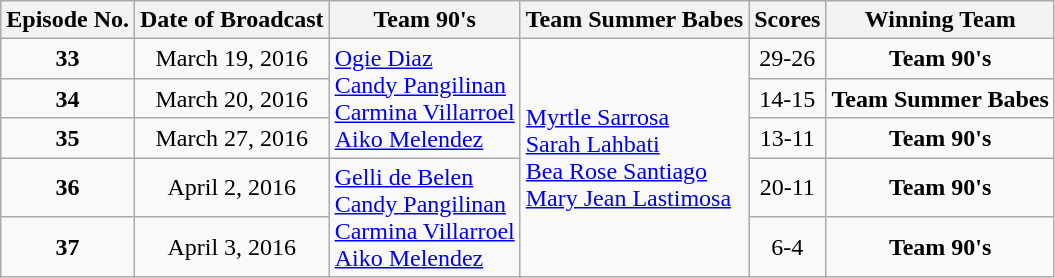<table class="wikitable">
<tr>
<th>Episode No.</th>
<th>Date of Broadcast</th>
<th>Team 90's</th>
<th>Team Summer Babes</th>
<th>Scores</th>
<th>Winning Team</th>
</tr>
<tr>
<td align="center"><strong>33</strong></td>
<td align="center">March 19, 2016</td>
<td rowspan="3"><a href='#'>Ogie Diaz</a><br><a href='#'>Candy Pangilinan</a><br><a href='#'>Carmina Villarroel</a><br><a href='#'>Aiko Melendez</a></td>
<td rowspan="5"><a href='#'>Myrtle Sarrosa</a><br><a href='#'>Sarah Lahbati</a><br><a href='#'>Bea Rose Santiago</a><br><a href='#'>Mary Jean Lastimosa</a></td>
<td align="center">29-26</td>
<td align="center"><strong>Team 90's</strong></td>
</tr>
<tr>
<td align="center"><strong>34</strong></td>
<td align="center">March 20, 2016</td>
<td align="center">14-15</td>
<td align="center"><strong>Team Summer Babes</strong></td>
</tr>
<tr>
<td align="center"><strong>35</strong></td>
<td align="center">March 27, 2016</td>
<td align="center">13-11</td>
<td align="center"><strong>Team 90's</strong></td>
</tr>
<tr>
<td align="center"><strong>36</strong></td>
<td align="center">April 2, 2016</td>
<td rowspan="2"><a href='#'>Gelli de Belen</a><br><a href='#'>Candy Pangilinan</a><br><a href='#'>Carmina Villarroel</a><br><a href='#'>Aiko Melendez</a></td>
<td align="center">20-11</td>
<td align="center"><strong>Team 90's</strong></td>
</tr>
<tr>
<td align="center"><strong>37</strong></td>
<td align="center">April 3, 2016</td>
<td align="center">6-4</td>
<td align="center"><strong>Team 90's</strong></td>
</tr>
</table>
